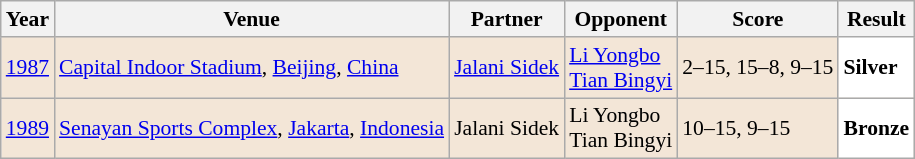<table class="sortable wikitable" style="font-size: 90%;">
<tr>
<th>Year</th>
<th>Venue</th>
<th>Partner</th>
<th>Opponent</th>
<th>Score</th>
<th>Result</th>
</tr>
<tr style="background:#F3E6D7">
<td align="center"><a href='#'>1987</a></td>
<td align="left"><a href='#'>Capital Indoor Stadium</a>, <a href='#'>Beijing</a>, <a href='#'>China</a></td>
<td align="left"> <a href='#'>Jalani Sidek</a></td>
<td align="left"> <a href='#'>Li Yongbo</a> <br>  <a href='#'>Tian Bingyi</a></td>
<td align="left">2–15, 15–8, 9–15</td>
<td style="text-align:left; background:white"> <strong>Silver</strong></td>
</tr>
<tr style="background:#F3E6D7">
<td align="center"><a href='#'>1989</a></td>
<td align="left"><a href='#'>Senayan Sports Complex</a>, <a href='#'>Jakarta</a>, <a href='#'>Indonesia</a></td>
<td align="left"> Jalani Sidek</td>
<td align="left"> Li Yongbo <br>  Tian Bingyi</td>
<td align="left">10–15, 9–15</td>
<td style="text-align:left; background:white"> <strong>Bronze</strong></td>
</tr>
</table>
